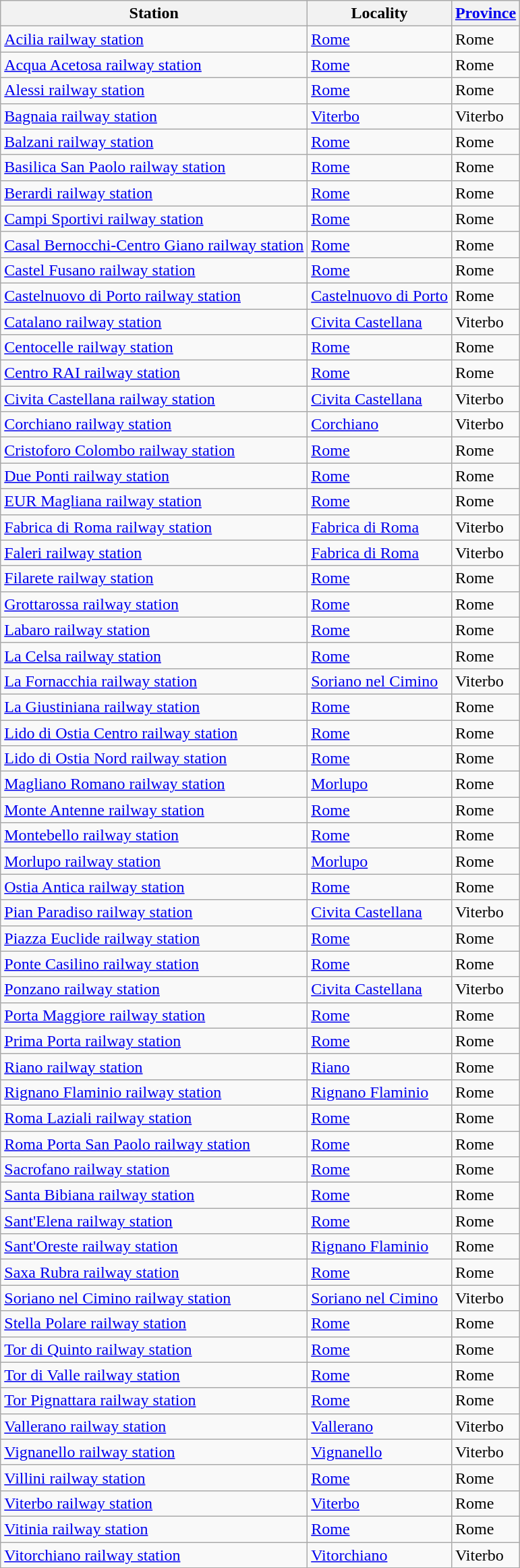<table class="wikitable sortable">
<tr>
<th>Station</th>
<th>Locality</th>
<th><a href='#'>Province</a></th>
</tr>
<tr>
<td><a href='#'>Acilia railway station</a></td>
<td><a href='#'>Rome</a></td>
<td>Rome</td>
</tr>
<tr>
<td><a href='#'>Acqua Acetosa railway station</a></td>
<td><a href='#'>Rome</a></td>
<td>Rome</td>
</tr>
<tr>
<td><a href='#'>Alessi railway station</a></td>
<td><a href='#'>Rome</a></td>
<td>Rome</td>
</tr>
<tr>
<td><a href='#'>Bagnaia railway station</a></td>
<td><a href='#'>Viterbo</a></td>
<td>Viterbo</td>
</tr>
<tr>
<td><a href='#'>Balzani railway station</a></td>
<td><a href='#'>Rome</a></td>
<td>Rome</td>
</tr>
<tr>
<td><a href='#'>Basilica San Paolo railway station</a></td>
<td><a href='#'>Rome</a></td>
<td>Rome</td>
</tr>
<tr>
<td><a href='#'>Berardi railway station</a></td>
<td><a href='#'>Rome</a></td>
<td>Rome</td>
</tr>
<tr>
<td><a href='#'>Campi Sportivi railway station</a></td>
<td><a href='#'>Rome</a></td>
<td>Rome</td>
</tr>
<tr>
<td><a href='#'>Casal Bernocchi-Centro Giano railway station</a></td>
<td><a href='#'>Rome</a></td>
<td>Rome</td>
</tr>
<tr>
<td><a href='#'>Castel Fusano railway station</a></td>
<td><a href='#'>Rome</a></td>
<td>Rome</td>
</tr>
<tr>
<td><a href='#'>Castelnuovo di Porto railway station</a></td>
<td><a href='#'>Castelnuovo di Porto</a></td>
<td>Rome</td>
</tr>
<tr>
<td><a href='#'>Catalano railway station</a></td>
<td><a href='#'>Civita Castellana</a></td>
<td>Viterbo</td>
</tr>
<tr>
<td><a href='#'>Centocelle railway station</a></td>
<td><a href='#'>Rome</a></td>
<td>Rome</td>
</tr>
<tr>
<td><a href='#'>Centro RAI railway station</a></td>
<td><a href='#'>Rome</a></td>
<td>Rome</td>
</tr>
<tr>
<td><a href='#'>Civita Castellana railway station</a></td>
<td><a href='#'>Civita Castellana</a></td>
<td>Viterbo</td>
</tr>
<tr>
<td><a href='#'>Corchiano railway station</a></td>
<td><a href='#'>Corchiano</a></td>
<td>Viterbo</td>
</tr>
<tr>
<td><a href='#'>Cristoforo Colombo railway station</a></td>
<td><a href='#'>Rome</a></td>
<td>Rome</td>
</tr>
<tr>
<td><a href='#'>Due Ponti railway station</a></td>
<td><a href='#'>Rome</a></td>
<td>Rome</td>
</tr>
<tr>
<td><a href='#'>EUR Magliana railway station</a></td>
<td><a href='#'>Rome</a></td>
<td>Rome</td>
</tr>
<tr>
<td><a href='#'>Fabrica di Roma railway station</a></td>
<td><a href='#'>Fabrica di Roma</a></td>
<td>Viterbo</td>
</tr>
<tr>
<td><a href='#'>Faleri railway station</a></td>
<td><a href='#'>Fabrica di Roma</a></td>
<td>Viterbo</td>
</tr>
<tr>
<td><a href='#'>Filarete railway station</a></td>
<td><a href='#'>Rome</a></td>
<td>Rome</td>
</tr>
<tr>
<td><a href='#'>Grottarossa railway station</a></td>
<td><a href='#'>Rome</a></td>
<td>Rome</td>
</tr>
<tr>
<td><a href='#'>Labaro railway station</a></td>
<td><a href='#'>Rome</a></td>
<td>Rome</td>
</tr>
<tr>
<td><a href='#'>La Celsa railway station</a></td>
<td><a href='#'>Rome</a></td>
<td>Rome</td>
</tr>
<tr>
<td><a href='#'>La Fornacchia railway station</a></td>
<td><a href='#'>Soriano nel Cimino</a></td>
<td>Viterbo</td>
</tr>
<tr>
<td><a href='#'>La Giustiniana railway station</a></td>
<td><a href='#'>Rome</a></td>
<td>Rome</td>
</tr>
<tr>
<td><a href='#'>Lido di Ostia Centro railway station</a></td>
<td><a href='#'>Rome</a></td>
<td>Rome</td>
</tr>
<tr>
<td><a href='#'>Lido di Ostia Nord railway station</a></td>
<td><a href='#'>Rome</a></td>
<td>Rome</td>
</tr>
<tr>
<td><a href='#'>Magliano Romano railway station</a></td>
<td><a href='#'>Morlupo</a></td>
<td>Rome</td>
</tr>
<tr>
<td><a href='#'>Monte Antenne railway station</a></td>
<td><a href='#'>Rome</a></td>
<td>Rome</td>
</tr>
<tr>
<td><a href='#'>Montebello railway station</a></td>
<td><a href='#'>Rome</a></td>
<td>Rome</td>
</tr>
<tr>
<td><a href='#'>Morlupo railway station</a></td>
<td><a href='#'>Morlupo</a></td>
<td>Rome</td>
</tr>
<tr>
<td><a href='#'>Ostia Antica railway station</a></td>
<td><a href='#'>Rome</a></td>
<td>Rome</td>
</tr>
<tr>
<td><a href='#'>Pian Paradiso railway station</a></td>
<td><a href='#'>Civita Castellana</a></td>
<td>Viterbo</td>
</tr>
<tr>
<td><a href='#'>Piazza Euclide railway station</a></td>
<td><a href='#'>Rome</a></td>
<td>Rome</td>
</tr>
<tr>
<td><a href='#'>Ponte Casilino railway station</a></td>
<td><a href='#'>Rome</a></td>
<td>Rome</td>
</tr>
<tr>
<td><a href='#'>Ponzano railway station</a></td>
<td><a href='#'>Civita Castellana</a></td>
<td>Viterbo</td>
</tr>
<tr>
<td><a href='#'>Porta Maggiore railway station</a></td>
<td><a href='#'>Rome</a></td>
<td>Rome</td>
</tr>
<tr>
<td><a href='#'>Prima Porta railway station</a></td>
<td><a href='#'>Rome</a></td>
<td>Rome</td>
</tr>
<tr>
<td><a href='#'>Riano railway station</a></td>
<td><a href='#'>Riano</a></td>
<td>Rome</td>
</tr>
<tr>
<td><a href='#'>Rignano Flaminio railway station</a></td>
<td><a href='#'>Rignano Flaminio</a></td>
<td>Rome</td>
</tr>
<tr>
<td><a href='#'>Roma Laziali railway station</a></td>
<td><a href='#'>Rome</a></td>
<td>Rome</td>
</tr>
<tr>
<td><a href='#'>Roma Porta San Paolo railway station</a></td>
<td><a href='#'>Rome</a></td>
<td>Rome</td>
</tr>
<tr>
<td><a href='#'>Sacrofano railway station</a></td>
<td><a href='#'>Rome</a></td>
<td>Rome</td>
</tr>
<tr>
<td><a href='#'>Santa Bibiana railway station</a></td>
<td><a href='#'>Rome</a></td>
<td>Rome</td>
</tr>
<tr>
<td><a href='#'>Sant'Elena railway station</a></td>
<td><a href='#'>Rome</a></td>
<td>Rome</td>
</tr>
<tr>
<td><a href='#'>Sant'Oreste railway station</a></td>
<td><a href='#'>Rignano Flaminio</a></td>
<td>Rome</td>
</tr>
<tr>
<td><a href='#'>Saxa Rubra railway station</a></td>
<td><a href='#'>Rome</a></td>
<td>Rome</td>
</tr>
<tr>
<td><a href='#'>Soriano nel Cimino railway station</a></td>
<td><a href='#'>Soriano nel Cimino</a></td>
<td>Viterbo</td>
</tr>
<tr>
<td><a href='#'>Stella Polare railway station</a></td>
<td><a href='#'>Rome</a></td>
<td>Rome</td>
</tr>
<tr>
<td><a href='#'>Tor di Quinto railway station</a></td>
<td><a href='#'>Rome</a></td>
<td>Rome</td>
</tr>
<tr>
<td><a href='#'>Tor di Valle railway station</a></td>
<td><a href='#'>Rome</a></td>
<td>Rome</td>
</tr>
<tr>
<td><a href='#'>Tor Pignattara railway station</a></td>
<td><a href='#'>Rome</a></td>
<td>Rome</td>
</tr>
<tr>
<td><a href='#'>Vallerano railway station</a></td>
<td><a href='#'>Vallerano</a></td>
<td>Viterbo</td>
</tr>
<tr>
<td><a href='#'>Vignanello railway station</a></td>
<td><a href='#'>Vignanello</a></td>
<td>Viterbo</td>
</tr>
<tr>
<td><a href='#'>Villini railway station</a></td>
<td><a href='#'>Rome</a></td>
<td>Rome</td>
</tr>
<tr>
<td><a href='#'>Viterbo railway station</a></td>
<td><a href='#'>Viterbo</a></td>
<td>Rome</td>
</tr>
<tr>
<td><a href='#'>Vitinia railway station</a></td>
<td><a href='#'>Rome</a></td>
<td>Rome</td>
</tr>
<tr>
<td><a href='#'>Vitorchiano railway station</a></td>
<td><a href='#'>Vitorchiano</a></td>
<td>Viterbo</td>
</tr>
</table>
